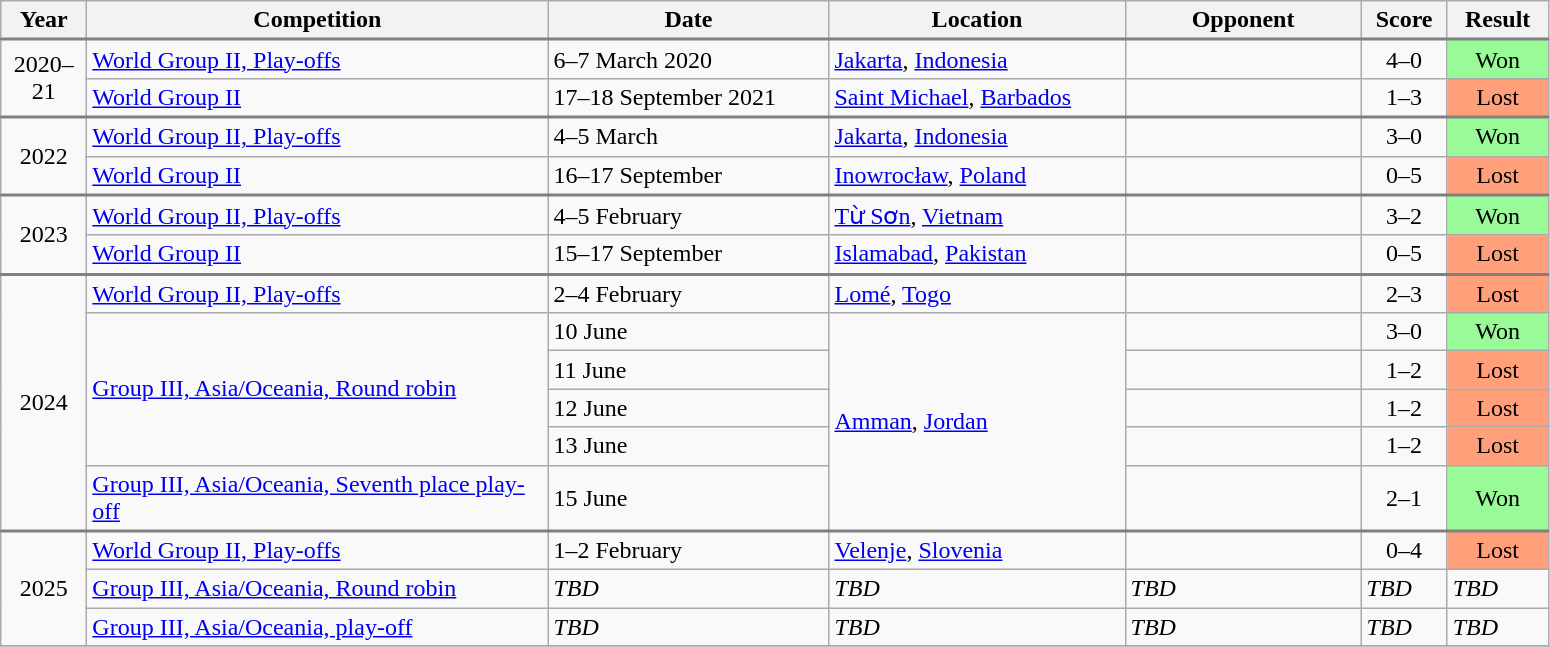<table class="wikitable collapsible">
<tr>
<th width="50">Year</th>
<th width="300">Competition</th>
<th width="180">Date</th>
<th width="190">Location</th>
<th width="150">Opponent</th>
<th width="50">Score</th>
<th width="60">Result</th>
</tr>
<tr style="border-top:2px solid gray;">
<td align="center" rowspan="2">2020–21</td>
<td><a href='#'>World Group II, Play-offs</a></td>
<td>6–7 March 2020</td>
<td><a href='#'>Jakarta</a>, <a href='#'>Indonesia</a></td>
<td></td>
<td align="center">4–0</td>
<td align="center" bgcolor="#98FB98">Won</td>
</tr>
<tr>
<td><a href='#'>World Group II</a></td>
<td>17–18 September 2021</td>
<td><a href='#'>Saint Michael</a>, <a href='#'>Barbados</a></td>
<td></td>
<td align="center">1–3</td>
<td align="center" bgcolor="#FFA07A">Lost</td>
</tr>
<tr style="border-top:2px solid gray;">
<td align="center" rowspan="2">2022</td>
<td><a href='#'>World Group II, Play-offs</a></td>
<td>4–5 March</td>
<td><a href='#'>Jakarta</a>, <a href='#'>Indonesia</a></td>
<td></td>
<td align="center">3–0</td>
<td align="center" bgcolor="#98FB98">Won</td>
</tr>
<tr>
<td><a href='#'>World Group II</a></td>
<td>16–17 September</td>
<td><a href='#'>Inowrocław</a>, <a href='#'>Poland</a></td>
<td></td>
<td align="center">0–5</td>
<td align="center" bgcolor="#FFA07A">Lost</td>
</tr>
<tr style="border-top:2px solid gray;">
<td align="center" rowspan="2">2023</td>
<td><a href='#'>World Group II, Play-offs</a></td>
<td>4–5 February</td>
<td><a href='#'>Từ Sơn</a>, <a href='#'>Vietnam</a></td>
<td></td>
<td align="center">3–2</td>
<td align="center" bgcolor="#98FB98">Won</td>
</tr>
<tr>
<td><a href='#'>World Group II</a></td>
<td>15–17 September</td>
<td><a href='#'>Islamabad</a>, <a href='#'>Pakistan</a></td>
<td></td>
<td align="center">0–5</td>
<td align="center" bgcolor="#FFA07A">Lost</td>
</tr>
<tr style="border-top:2px solid gray;">
<td align="center" rowspan="6">2024</td>
<td><a href='#'>World Group II, Play-offs</a></td>
<td>2–4 February</td>
<td><a href='#'>Lomé</a>, <a href='#'>Togo</a></td>
<td></td>
<td align="center">2–3</td>
<td align="center" bgcolor="#FFA07A">Lost</td>
</tr>
<tr>
<td rowspan=4><a href='#'>Group III, Asia/Oceania, Round robin</a></td>
<td>10 June</td>
<td rowspan=5><a href='#'>Amman</a>, <a href='#'>Jordan</a></td>
<td></td>
<td align="center">3–0</td>
<td align="center" bgcolor="#98FB98">Won</td>
</tr>
<tr>
<td>11 June</td>
<td></td>
<td align="center">1–2</td>
<td align="center" bgcolor="#FFA07A">Lost</td>
</tr>
<tr>
<td>12 June</td>
<td></td>
<td align="center">1–2</td>
<td align="center" bgcolor="#FFA07A">Lost</td>
</tr>
<tr>
<td>13 June</td>
<td></td>
<td align="center">1–2</td>
<td align="center" bgcolor="#FFA07A">Lost</td>
</tr>
<tr>
<td><a href='#'>Group III, Asia/Oceania, Seventh place play-off</a></td>
<td>15 June</td>
<td></td>
<td align="center">2–1</td>
<td align="center" bgcolor="#98FB98">Won</td>
</tr>
<tr style="border-top:2px solid gray;">
<td align="center" rowspan="3">2025</td>
<td><a href='#'>World Group II, Play-offs</a></td>
<td>1–2 February</td>
<td><a href='#'>Velenje</a>, <a href='#'>Slovenia</a></td>
<td></td>
<td align="center">0–4</td>
<td align="center" bgcolor="#FFA07A">Lost</td>
</tr>
<tr>
<td><a href='#'>Group III, Asia/Oceania, Round robin</a></td>
<td><em>TBD</em></td>
<td><em>TBD</em></td>
<td><em>TBD</em></td>
<td><em>TBD</em></td>
<td><em>TBD</em></td>
</tr>
<tr>
<td><a href='#'>Group III, Asia/Oceania, play-off</a></td>
<td><em>TBD</em></td>
<td><em>TBD</em></td>
<td><em>TBD</em></td>
<td><em>TBD</em></td>
<td><em>TBD</em></td>
</tr>
<tr>
</tr>
</table>
